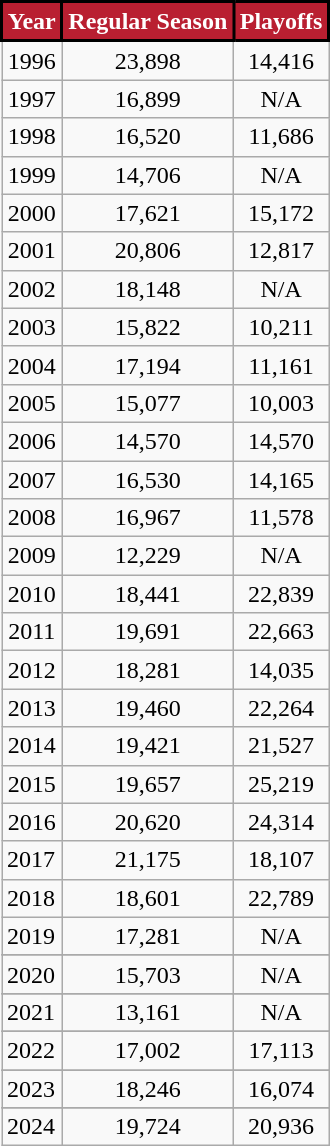<table class="wikitable">
<tr>
<th style="background:#B91F31; color:#FFFFFF; border:2px solid #000000;">Year</th>
<th style="background:#B91F31; color:#FFFFFF; border:2px solid #000000;">Regular Season</th>
<th style="background:#B91F31; color:#FFFFFF; border:2px solid #000000;">Playoffs</th>
</tr>
<tr style="text-align:center;">
<td>1996</td>
<td style="text-align:center;">23,898</td>
<td style="text-align:center;">14,416</td>
</tr>
<tr style="text-align:center;">
<td>1997</td>
<td style="text-align:center;">16,899</td>
<td style="text-align:center;">N/A</td>
</tr>
<tr style="text-align:center;">
<td>1998</td>
<td style="text-align:center;">16,520</td>
<td style="text-align:center;">11,686</td>
</tr>
<tr style="text-align:center;">
<td>1999</td>
<td style="text-align:center;">14,706</td>
<td style="text-align:center;">N/A</td>
</tr>
<tr style="text-align:center;">
<td>2000</td>
<td style="text-align:center;">17,621</td>
<td style="text-align:center;">15,172</td>
</tr>
<tr style="text-align:center;">
<td>2001</td>
<td style="text-align:center;">20,806</td>
<td style="text-align:center;">12,817</td>
</tr>
<tr style="text-align:center;">
<td>2002</td>
<td style="text-align:center;">18,148</td>
<td style="text-align:center;">N/A</td>
</tr>
<tr style="text-align:center;">
<td>2003</td>
<td style="text-align:center;">15,822</td>
<td style="text-align:center;">10,211</td>
</tr>
<tr style="text-align:center;">
<td>2004</td>
<td style="text-align:center;">17,194</td>
<td style="text-align:center;">11,161</td>
</tr>
<tr style="text-align:center;">
<td>2005</td>
<td style="text-align:center;">15,077</td>
<td style="text-align:center;">10,003</td>
</tr>
<tr style="text-align:center;">
<td>2006</td>
<td style="text-align:center;">14,570</td>
<td style="text-align:center;">14,570</td>
</tr>
<tr style="text-align:center;">
<td>2007</td>
<td style="text-align:center;">16,530</td>
<td style="text-align:center;">14,165</td>
</tr>
<tr style="text-align:center;">
<td>2008</td>
<td style="text-align:center;">16,967</td>
<td style="text-align:center;">11,578</td>
</tr>
<tr style="text-align:center;">
<td>2009</td>
<td style="text-align:center;">12,229</td>
<td style="text-align:center;">N/A</td>
</tr>
<tr style="text-align:center;">
<td>2010</td>
<td style="text-align:center;">18,441</td>
<td style="text-align:center;">22,839</td>
</tr>
<tr style="text-align:center;">
<td>2011</td>
<td style="text-align:center;">19,691</td>
<td style="text-align:center;">22,663</td>
</tr>
<tr style="text-align:center;">
<td>2012</td>
<td style="text-align:center;">18,281</td>
<td style="text-align:center;">14,035</td>
</tr>
<tr style="text-align:center;">
<td>2013</td>
<td style="text-align:center;">19,460</td>
<td style="text-align:center;">22,264</td>
</tr>
<tr style="text-align:center;">
<td>2014</td>
<td style="text-align:center;">19,421</td>
<td style="text-align:center;">21,527</td>
</tr>
<tr style="text-align:center;">
<td>2015</td>
<td style="text-align:center;">19,657</td>
<td style="text-align:center;">25,219</td>
</tr>
<tr style="text-align:center;">
<td>2016</td>
<td style="text-align:center;">20,620</td>
<td style="text-align:center;">24,314</td>
</tr>
<tr style="text-align:center:">
<td>2017</td>
<td style="text-align:center;">21,175</td>
<td style="text-align:center;">18,107</td>
</tr>
<tr>
<td>2018</td>
<td style="text-align:center;">18,601</td>
<td style="text-align:center;">22,789</td>
</tr>
<tr>
<td>2019</td>
<td style="text-align:center;">17,281</td>
<td style="text-align:center;">N/A</td>
</tr>
<tr style="text-align:center;">
</tr>
<tr>
<td>2020</td>
<td style="text-align:center;">15,703</td>
<td style="text-align:center;">N/A</td>
</tr>
<tr style="text-align:center;">
</tr>
<tr>
<td>2021</td>
<td style="text-align:center;">13,161</td>
<td style="text-align:center;">N/A</td>
</tr>
<tr style="text-align:center;">
</tr>
<tr>
<td>2022</td>
<td style="text-align:center;">17,002</td>
<td style="text-align:center;">17,113</td>
</tr>
<tr style="text-align:center;">
</tr>
<tr>
<td>2023</td>
<td style="text-align:center;">18,246</td>
<td style="text-align:center;">16,074</td>
</tr>
<tr style="text-align:center;">
</tr>
<tr>
<td>2024</td>
<td style="text-align:center;">19,724</td>
<td style="text-align:center;">20,936</td>
</tr>
</table>
